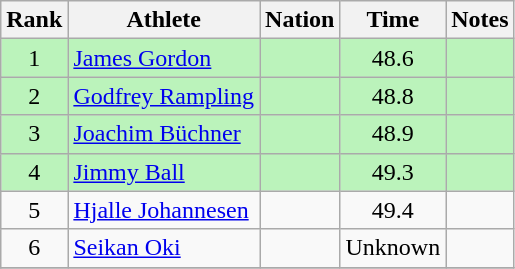<table class="wikitable sortable" style="text-align:center">
<tr>
<th>Rank</th>
<th>Athlete</th>
<th>Nation</th>
<th>Time</th>
<th>Notes</th>
</tr>
<tr bgcolor=bbf3bb>
<td>1</td>
<td align=left><a href='#'>James Gordon</a></td>
<td align=left></td>
<td>48.6</td>
<td></td>
</tr>
<tr bgcolor=bbf3bb>
<td>2</td>
<td align=left><a href='#'>Godfrey Rampling</a></td>
<td align=left></td>
<td>48.8</td>
<td></td>
</tr>
<tr bgcolor=bbf3bb>
<td>3</td>
<td align=left><a href='#'>Joachim Büchner</a></td>
<td align=left></td>
<td>48.9</td>
<td></td>
</tr>
<tr bgcolor=bbf3bb>
<td>4</td>
<td align=left><a href='#'>Jimmy Ball</a></td>
<td align=left></td>
<td>49.3</td>
<td></td>
</tr>
<tr>
<td>5</td>
<td align=left><a href='#'>Hjalle Johannesen</a></td>
<td align=left></td>
<td>49.4</td>
<td></td>
</tr>
<tr>
<td>6</td>
<td align=left><a href='#'>Seikan Oki</a></td>
<td align=left></td>
<td>Unknown</td>
<td></td>
</tr>
<tr>
</tr>
</table>
